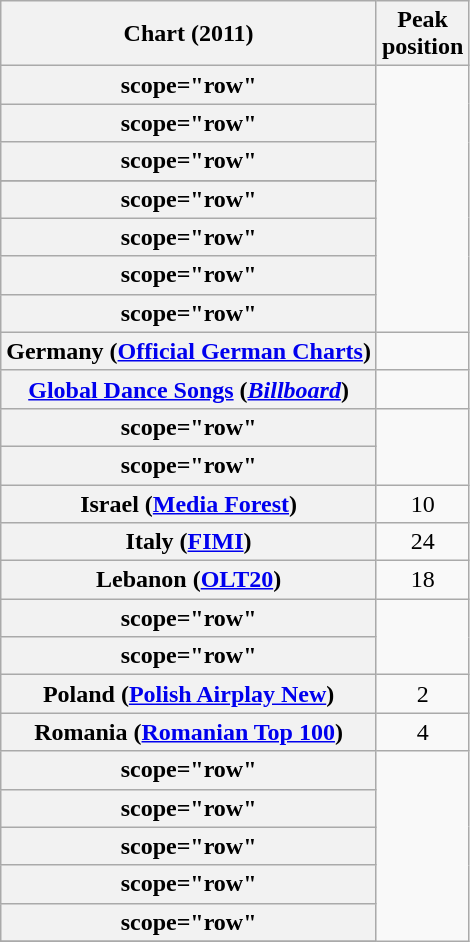<table class="wikitable plainrowheaders sortable">
<tr>
<th>Chart (2011)</th>
<th>Peak<br>position</th>
</tr>
<tr>
<th>scope="row" </th>
</tr>
<tr>
<th>scope="row" </th>
</tr>
<tr>
<th>scope="row" </th>
</tr>
<tr>
</tr>
<tr>
<th>scope="row" </th>
</tr>
<tr>
<th>scope="row" </th>
</tr>
<tr>
<th>scope="row" </th>
</tr>
<tr>
<th>scope="row" </th>
</tr>
<tr>
<th scope="row">Germany (<a href='#'>Official German Charts</a>)<br></th>
<td></td>
</tr>
<tr>
<th scope="row"><a href='#'>Global Dance Songs</a> (<em><a href='#'>Billboard</a></em>)</th>
<td></td>
</tr>
<tr>
<th>scope="row" </th>
</tr>
<tr>
<th>scope="row" </th>
</tr>
<tr>
<th scope="row">Israel (<a href='#'>Media Forest</a>)</th>
<td style="text-align:center;">10</td>
</tr>
<tr>
<th scope="row">Italy (<a href='#'>FIMI</a>)</th>
<td style="text-align:center;">24</td>
</tr>
<tr>
<th scope="row">Lebanon (<a href='#'>OLT20</a>)</th>
<td style="text-align:center;">18</td>
</tr>
<tr>
<th>scope="row" </th>
</tr>
<tr>
<th>scope="row" </th>
</tr>
<tr>
<th scope="row">Poland (<a href='#'>Polish Airplay New</a>)</th>
<td style="text-align:center;">2</td>
</tr>
<tr>
<th scope="row">Romania (<a href='#'>Romanian Top 100</a>)</th>
<td style="text-align:center;">4</td>
</tr>
<tr>
<th>scope="row" </th>
</tr>
<tr>
<th>scope="row" </th>
</tr>
<tr>
<th>scope="row" </th>
</tr>
<tr>
<th>scope="row" </th>
</tr>
<tr>
<th>scope="row" </th>
</tr>
<tr>
</tr>
</table>
